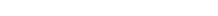<table style="width:22%; text-align:center;">
<tr style="color:white;">
<td style="background:"><strong>1</strong></td>
<td style="background:"><strong>7</strong></td>
</tr>
</table>
